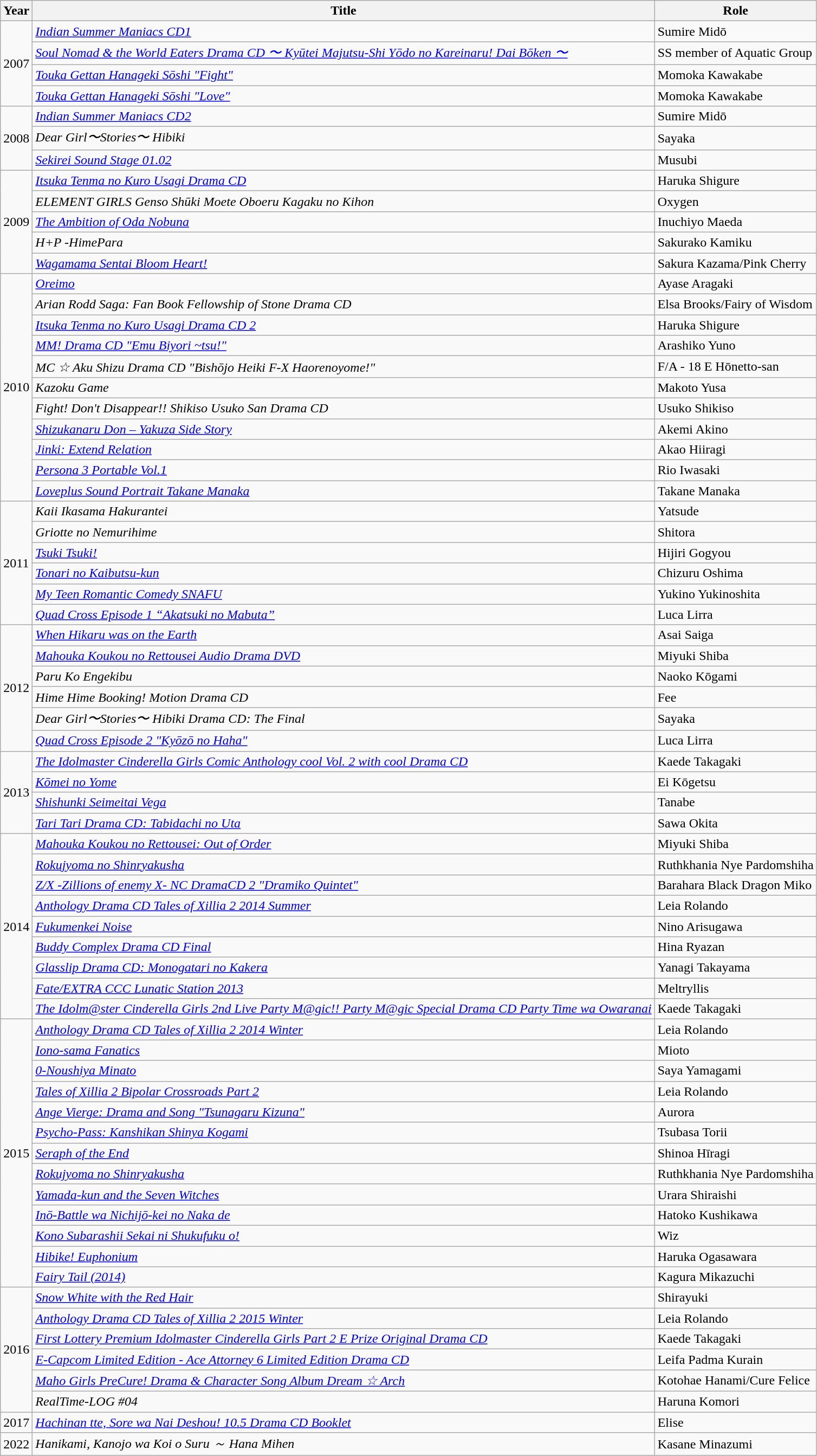<table class="wikitable">
<tr>
<th>Year</th>
<th>Title</th>
<th>Role</th>
</tr>
<tr>
<td rowspan="4">2007</td>
<td><em><a href='#'>Indian Summer Maniacs CD1</a></em></td>
<td>Sumire Midō</td>
</tr>
<tr>
<td><em><a href='#'>Soul Nomad & the World Eaters Drama CD 〜 Kyūtei Majutsu-Shi Yōdo no Kareinaru! Dai Bōken 〜</a></em></td>
<td>SS member of Aquatic Group</td>
</tr>
<tr>
<td><em><a href='#'>Touka Gettan Hanageki Sōshi "Fight"</a></em></td>
<td>Momoka Kawakabe</td>
</tr>
<tr>
<td><em><a href='#'>Touka Gettan Hanageki Sōshi "Love"</a></em></td>
<td>Momoka Kawakabe</td>
</tr>
<tr>
<td rowspan="3">2008</td>
<td><em><a href='#'>Indian Summer Maniacs CD2</a></em></td>
<td>Sumire Midō</td>
</tr>
<tr>
<td><em>Dear Girl〜Stories〜 Hibiki</em></td>
<td>Sayaka</td>
</tr>
<tr>
<td><em><a href='#'>Sekirei Sound Stage 01.02</a></em></td>
<td>Musubi</td>
</tr>
<tr>
<td rowspan="5">2009</td>
<td><em><a href='#'>Itsuka Tenma no Kuro Usagi Drama CD</a></em></td>
<td>Haruka Shigure</td>
</tr>
<tr>
<td><em>ELEMENT GIRLS Genso Shūki Moete Oboeru Kagaku no Kihon</em></td>
<td>Oxygen</td>
</tr>
<tr>
<td><em><a href='#'>The Ambition of Oda Nobuna</a></em></td>
<td>Inuchiyo Maeda</td>
</tr>
<tr>
<td><em>H+P -HimePara</em></td>
<td>Sakurako Kamiku</td>
</tr>
<tr>
<td><em><a href='#'>Wagamama Sentai Bloom Heart!</a></em></td>
<td>Sakura Kazama/Pink Cherry</td>
</tr>
<tr>
<td rowspan="11">2010</td>
<td><em><a href='#'>Oreimo</a></em></td>
<td>Ayase Aragaki</td>
</tr>
<tr>
<td><em>Arian Rodd Saga: Fan Book Fellowship of Stone Drama CD</em></td>
<td>Elsa Brooks/Fairy of Wisdom</td>
</tr>
<tr>
<td><em><a href='#'>Itsuka Tenma no Kuro Usagi Drama CD 2</a></em></td>
<td>Haruka Shigure</td>
</tr>
<tr>
<td><em><a href='#'>MM! Drama CD "Emu Biyori ~tsu!"</a></em></td>
<td>Arashiko Yuno</td>
</tr>
<tr>
<td><em>MC ☆ Aku Shizu Drama CD "Bishōjo Heiki F-X Haorenoyome!"</em></td>
<td>F/A - 18 E Hōnetto-san</td>
</tr>
<tr>
<td><em>Kazoku Game</em></td>
<td>Makoto Yusa</td>
</tr>
<tr>
<td><em> Fight! Don't Disappear!! Shikiso Usuko San Drama CD</em></td>
<td>Usuko Shikiso</td>
</tr>
<tr>
<td><em><a href='#'>Shizukanaru Don – Yakuza Side Story</a></em></td>
<td>Akemi Akino</td>
</tr>
<tr>
<td><em><a href='#'>Jinki: Extend Relation</a></em></td>
<td>Akao Hiiragi</td>
</tr>
<tr>
<td><em><a href='#'>Persona 3 Portable Vol.1</a></em></td>
<td>Rio Iwasaki</td>
</tr>
<tr>
<td><em><a href='#'>Loveplus Sound Portrait Takane Manaka</a></em></td>
<td>Takane Manaka</td>
</tr>
<tr>
<td rowspan="6">2011</td>
<td><em>Kaii Ikasama Hakurantei</em></td>
<td>Yatsude</td>
</tr>
<tr>
<td><em>Griotte no Nemurihime</em></td>
<td>Shitora</td>
</tr>
<tr>
<td><em><a href='#'>Tsuki Tsuki!</a></em></td>
<td>Hijiri Gogyou</td>
</tr>
<tr>
<td><em><a href='#'>Tonari no Kaibutsu-kun</a></em></td>
<td>Chizuru Oshima</td>
</tr>
<tr>
<td><em><a href='#'>My Teen Romantic Comedy SNAFU</a></em></td>
<td>Yukino Yukinoshita</td>
</tr>
<tr>
<td><em><a href='#'>Quad Cross Episode 1 “Akatsuki no Mabuta”</a></em></td>
<td>Luca Lirra</td>
</tr>
<tr>
<td rowspan="6">2012</td>
<td><em><a href='#'>When Hikaru was on the Earth</a></em></td>
<td>Asai Saiga</td>
</tr>
<tr>
<td><em><a href='#'>Mahouka Koukou no Rettousei Audio Drama DVD</a></em></td>
<td>Miyuki Shiba</td>
</tr>
<tr>
<td><em>Paru Ko Engekibu</em></td>
<td>Naoko Kōgami</td>
</tr>
<tr>
<td><em>Hime Hime Booking! Motion Drama CD</em></td>
<td>Fee</td>
</tr>
<tr>
<td><em>Dear Girl〜Stories〜 Hibiki Drama CD: The Final</em></td>
<td>Sayaka</td>
</tr>
<tr>
<td><em><a href='#'>Quad Cross Episode 2 "Kyōzō no Haha"</a></em></td>
<td>Luca Lirra</td>
</tr>
<tr>
<td rowspan="4">2013</td>
<td><em><a href='#'>The Idolmaster Cinderella Girls Comic Anthology cool Vol. 2 with cool Drama CD</a></em></td>
<td>Kaede Takagaki</td>
</tr>
<tr>
<td><em><a href='#'>Kōmei no Yome</a></em></td>
<td>Ei Kōgetsu</td>
</tr>
<tr>
<td><em><a href='#'>Shishunki Seimeitai Vega</a></em></td>
<td>Tanabe</td>
</tr>
<tr>
<td><em><a href='#'>Tari Tari Drama CD: Tabidachi no Uta</a></em></td>
<td>Sawa Okita</td>
</tr>
<tr>
<td rowspan="9">2014</td>
<td><em><a href='#'>Mahouka Koukou no Rettousei: Out of Order</a></em></td>
<td>Miyuki Shiba</td>
</tr>
<tr>
<td><em><a href='#'>Rokujyoma no Shinryakusha</a></em></td>
<td>Ruthkhania Nye Pardomshiha</td>
</tr>
<tr>
<td><em><a href='#'>Z/X -Zillions of enemy X- NC DramaCD 2 "Dramiko Quintet"</a></em></td>
<td>Barahara Black Dragon Miko</td>
</tr>
<tr>
<td><em><a href='#'>Anthology Drama CD Tales of Xillia 2 2014 Summer</a></em></td>
<td>Leia Rolando</td>
</tr>
<tr>
<td><em><a href='#'>Fukumenkei Noise</a></em></td>
<td>Nino Arisugawa</td>
</tr>
<tr>
<td><em><a href='#'>Buddy Complex Drama CD Final</a></em></td>
<td>Hina Ryazan</td>
</tr>
<tr>
<td><em><a href='#'>Glasslip Drama CD: Monogatari no Kakera</a></em></td>
<td>Yanagi Takayama</td>
</tr>
<tr>
<td><em><a href='#'>Fate/EXTRA CCC Lunatic Station 2013</a></em></td>
<td>Meltryllis</td>
</tr>
<tr>
<td><em><a href='#'>The Idolm@ster Cinderella Girls 2nd Live Party M@gic!! Party M@gic Special Drama CD Party Time wa Owaranai</a></em></td>
<td>Kaede Takagaki</td>
</tr>
<tr>
<td rowspan="13">2015</td>
<td><em><a href='#'>Anthology Drama CD Tales of Xillia 2 2014 Winter</a></em></td>
<td>Leia Rolando</td>
</tr>
<tr>
<td><em><a href='#'>Iono-sama Fanatics</a></em></td>
<td>Mioto</td>
</tr>
<tr>
<td><em><a href='#'>0-Noushiya Minato</a></em></td>
<td>Saya Yamagami</td>
</tr>
<tr>
<td><em><a href='#'>Tales of Xillia 2 Bipolar Crossroads Part 2</a></em></td>
<td>Leia Rolando</td>
</tr>
<tr>
<td><em><a href='#'>Ange Vierge: Drama and Song "Tsunagaru Kizuna"</a></em></td>
<td>Aurora</td>
</tr>
<tr>
<td><em><a href='#'>Psycho-Pass: Kanshikan Shinya Kogami</a></em></td>
<td>Tsubasa Torii</td>
</tr>
<tr>
<td><em><a href='#'>Seraph of the End</a></em></td>
<td>Shinoa Hīragi</td>
</tr>
<tr>
<td><em><a href='#'>Rokujyoma no Shinryakusha</a></em></td>
<td>Ruthkhania Nye Pardomshiha</td>
</tr>
<tr>
<td><em><a href='#'>Yamada-kun and the Seven Witches</a></em></td>
<td>Urara Shiraishi</td>
</tr>
<tr>
<td><em><a href='#'>Inō-Battle wa Nichijō-kei no Naka de</a></em></td>
<td>Hatoko Kushikawa</td>
</tr>
<tr>
<td><em><a href='#'>Kono Subarashii Sekai ni Shukufuku o!</a></em></td>
<td>Wiz</td>
</tr>
<tr>
<td><em><a href='#'>Hibike! Euphonium</a></em></td>
<td>Haruka Ogasawara</td>
</tr>
<tr>
<td><em><a href='#'>Fairy Tail (2014)</a></em></td>
<td>Kagura Mikazuchi</td>
</tr>
<tr>
<td rowspan="6">2016</td>
<td><em><a href='#'>Snow White with the Red Hair</a></em></td>
<td>Shirayuki</td>
</tr>
<tr>
<td><em><a href='#'>Anthology Drama CD Tales of Xillia 2 2015 Winter</a></em></td>
<td>Leia Rolando</td>
</tr>
<tr>
<td><em><a href='#'>First Lottery Premium Idolmaster Cinderella Girls Part 2 E Prize Original Drama CD</a></em></td>
<td>Kaede Takagaki</td>
</tr>
<tr>
<td><em><a href='#'>E-Capcom Limited Edition - Ace Attorney 6 Limited Edition Drama CD</a></em></td>
<td>Leifa Padma Kurain</td>
</tr>
<tr>
<td><em><a href='#'>Maho Girls PreCure! Drama & Character Song Album Dream ☆ Arch</a></em></td>
<td>Kotohae Hanami/Cure Felice</td>
</tr>
<tr>
<td><em>RealTime-LOG #04</em></td>
<td>Haruna Komori</td>
</tr>
<tr>
<td rowspan="1">2017</td>
<td><em><a href='#'>Hachinan tte, Sore wa Nai Deshou! 10.5 Drama CD Booklet</a></em></td>
<td>Elise</td>
</tr>
<tr>
<td rowspan="1">2022</td>
<td><em>Hanikami, Kanojo wa Koi o Suru ～ Hana Mihen</em></td>
<td>Kasane Minazumi</td>
</tr>
</table>
